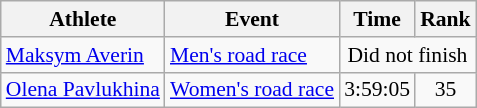<table class="wikitable" style="font-size:90%">
<tr>
<th>Athlete</th>
<th>Event</th>
<th>Time</th>
<th>Rank</th>
</tr>
<tr align=center>
<td align=left><a href='#'>Maksym Averin</a></td>
<td align=left><a href='#'>Men's road race</a></td>
<td colspan=2>Did not finish</td>
</tr>
<tr align=center>
<td align=left><a href='#'>Olena Pavlukhina</a></td>
<td align=left><a href='#'>Women's road race</a></td>
<td>3:59:05</td>
<td>35</td>
</tr>
</table>
